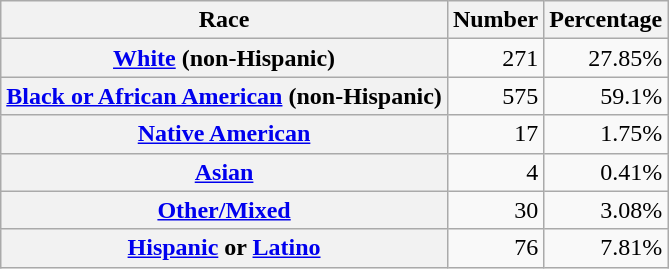<table class="wikitable" style="text-align:right">
<tr>
<th scope="col">Race</th>
<th scope="col">Number</th>
<th scope="col">Percentage</th>
</tr>
<tr>
<th scope="row"><a href='#'>White</a> (non-Hispanic)</th>
<td>271</td>
<td>27.85%</td>
</tr>
<tr>
<th scope="row"><a href='#'>Black or African American</a> (non-Hispanic)</th>
<td>575</td>
<td>59.1%</td>
</tr>
<tr>
<th scope="row"><a href='#'>Native American</a></th>
<td>17</td>
<td>1.75%</td>
</tr>
<tr>
<th scope="row"><a href='#'>Asian</a></th>
<td>4</td>
<td>0.41%</td>
</tr>
<tr>
<th scope="row"><a href='#'>Other/Mixed</a></th>
<td>30</td>
<td>3.08%</td>
</tr>
<tr>
<th scope="row"><a href='#'>Hispanic</a> or <a href='#'>Latino</a></th>
<td>76</td>
<td>7.81%</td>
</tr>
</table>
